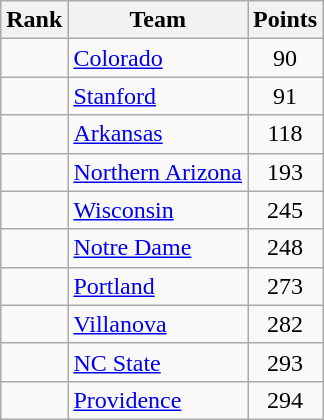<table class="wikitable sortable" style="text-align:center">
<tr>
<th>Rank</th>
<th>Team</th>
<th>Points</th>
</tr>
<tr>
<td></td>
<td align=left><a href='#'>Colorado</a></td>
<td>90</td>
</tr>
<tr>
<td></td>
<td align=left><a href='#'>Stanford</a></td>
<td>91</td>
</tr>
<tr>
<td></td>
<td align=left><a href='#'>Arkansas</a></td>
<td>118</td>
</tr>
<tr>
<td></td>
<td align=left><a href='#'>Northern Arizona</a></td>
<td>193</td>
</tr>
<tr>
<td></td>
<td align=left><a href='#'>Wisconsin</a></td>
<td>245</td>
</tr>
<tr>
<td></td>
<td align=left><a href='#'>Notre Dame</a></td>
<td>248</td>
</tr>
<tr>
<td></td>
<td align=left><a href='#'>Portland</a></td>
<td>273</td>
</tr>
<tr>
<td></td>
<td align=left><a href='#'>Villanova</a></td>
<td>282</td>
</tr>
<tr>
<td></td>
<td align=left><a href='#'>NC State</a></td>
<td>293</td>
</tr>
<tr>
<td></td>
<td align=left><a href='#'>Providence</a></td>
<td>294</td>
</tr>
</table>
